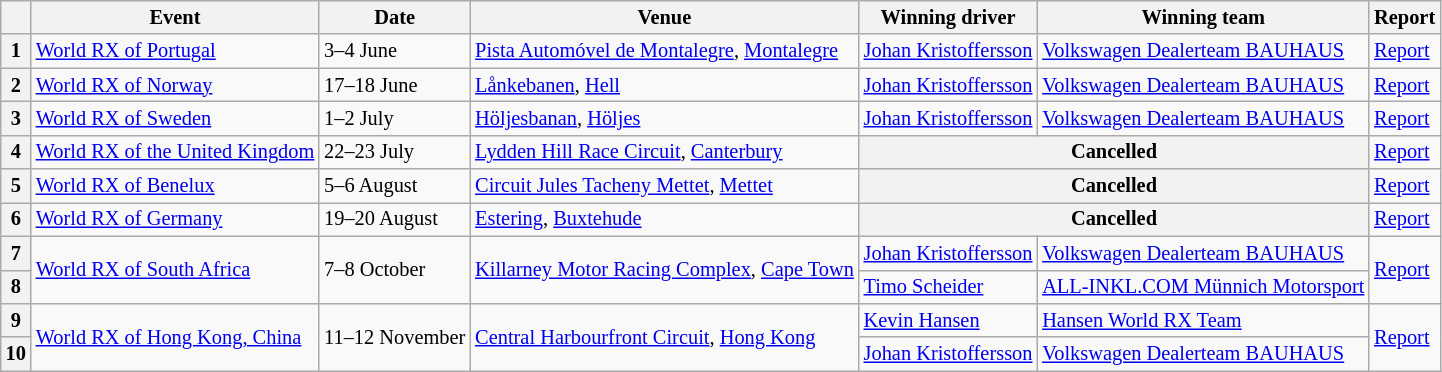<table class="wikitable" style="font-size:85%;">
<tr>
<th></th>
<th>Event</th>
<th>Date</th>
<th>Venue</th>
<th>Winning driver</th>
<th>Winning team</th>
<th>Report</th>
</tr>
<tr>
<th>1</th>
<td> <a href='#'>World RX of Portugal</a></td>
<td>3–4 June</td>
<td><a href='#'>Pista Automóvel de Montalegre</a>, <a href='#'>Montalegre</a></td>
<td> <a href='#'>Johan Kristoffersson</a></td>
<td> <a href='#'>Volkswagen Dealerteam BAUHAUS</a></td>
<td><a href='#'>Report</a></td>
</tr>
<tr>
<th>2</th>
<td> <a href='#'>World RX of Norway</a></td>
<td>17–18 June</td>
<td><a href='#'>Lånkebanen</a>, <a href='#'>Hell</a></td>
<td> <a href='#'>Johan Kristoffersson</a></td>
<td> <a href='#'>Volkswagen Dealerteam BAUHAUS</a></td>
<td><a href='#'>Report</a></td>
</tr>
<tr>
<th>3</th>
<td> <a href='#'>World RX of Sweden</a></td>
<td>1–2 July</td>
<td><a href='#'>Höljesbanan</a>, <a href='#'>Höljes</a></td>
<td> <a href='#'>Johan Kristoffersson</a></td>
<td> <a href='#'>Volkswagen Dealerteam BAUHAUS</a></td>
<td><a href='#'>Report</a></td>
</tr>
<tr>
<th>4</th>
<td> <a href='#'>World RX of the United Kingdom</a></td>
<td>22–23 July</td>
<td><a href='#'>Lydden Hill Race Circuit</a>, <a href='#'>Canterbury</a></td>
<th colspan="2">Cancelled</th>
<td><a href='#'>Report</a></td>
</tr>
<tr>
<th>5</th>
<td> <a href='#'>World RX of Benelux</a></td>
<td>5–6 August</td>
<td><a href='#'>Circuit Jules Tacheny Mettet</a>, <a href='#'>Mettet</a></td>
<th colspan="2">Cancelled</th>
<td><a href='#'>Report</a></td>
</tr>
<tr>
<th>6</th>
<td> <a href='#'>World RX of Germany</a></td>
<td>19–20 August</td>
<td><a href='#'>Estering</a>, <a href='#'>Buxtehude</a></td>
<th colspan="2">Cancelled</th>
<td><a href='#'>Report</a></td>
</tr>
<tr>
<th>7</th>
<td rowspan="2"> <a href='#'>World RX of South Africa</a></td>
<td rowspan="2">7–8 October</td>
<td rowspan="2"><a href='#'>Killarney Motor Racing Complex</a>, <a href='#'>Cape Town</a></td>
<td> <a href='#'>Johan Kristoffersson</a></td>
<td> <a href='#'>Volkswagen Dealerteam BAUHAUS</a></td>
<td rowspan=2><a href='#'>Report</a></td>
</tr>
<tr>
<th>8</th>
<td> <a href='#'>Timo Scheider</a></td>
<td> <a href='#'>ALL-INKL.COM Münnich Motorsport</a></td>
</tr>
<tr>
<th>9</th>
<td rowspan="2"> <a href='#'>World RX of Hong Kong, China</a></td>
<td rowspan="2">11–12 November</td>
<td rowspan="2"><a href='#'>Central Harbourfront Circuit</a>, <a href='#'>Hong Kong</a></td>
<td> <a href='#'>Kevin Hansen</a></td>
<td> <a href='#'>Hansen World RX Team</a></td>
<td rowspan="2"><a href='#'>Report</a></td>
</tr>
<tr>
<th>10</th>
<td> <a href='#'>Johan Kristoffersson</a></td>
<td> <a href='#'>Volkswagen Dealerteam BAUHAUS</a></td>
</tr>
</table>
